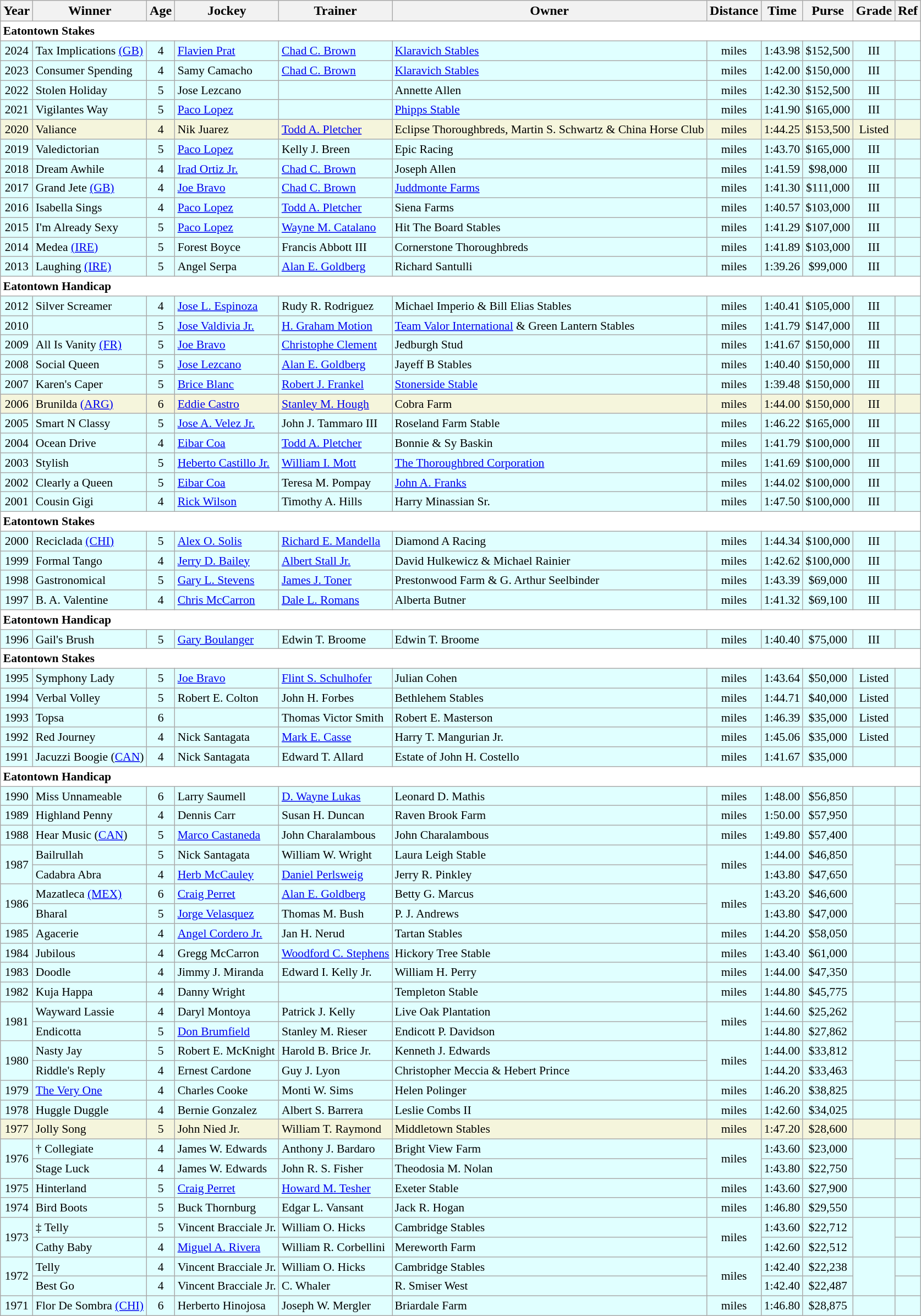<table class="wikitable sortable">
<tr>
<th>Year</th>
<th>Winner</th>
<th>Age</th>
<th>Jockey</th>
<th>Trainer</th>
<th>Owner</th>
<th>Distance</th>
<th>Time</th>
<th>Purse</th>
<th>Grade</th>
<th>Ref</th>
</tr>
<tr style="font-size:90%; background-color:white">
<td align="left" colspan=11><strong>Eatontown Stakes</strong></td>
</tr>
<tr style="font-size:90%; background-color:lightcyan">
<td align=center>2024</td>
<td>Tax Implications <a href='#'>(GB)</a></td>
<td align=center>4</td>
<td><a href='#'>Flavien Prat</a></td>
<td><a href='#'>Chad C. Brown</a></td>
<td><a href='#'>Klaravich Stables</a></td>
<td align=center> miles</td>
<td align=center>1:43.98</td>
<td align=center>$152,500</td>
<td align=center>III</td>
<td></td>
</tr>
<tr style="font-size:90%; background-color:lightcyan">
<td align=center>2023</td>
<td>Consumer Spending</td>
<td align=center>4</td>
<td>Samy Camacho</td>
<td><a href='#'>Chad C. Brown</a></td>
<td><a href='#'>Klaravich Stables</a></td>
<td align=center> miles</td>
<td align=center>1:42.00</td>
<td align=center>$150,000</td>
<td align=center>III</td>
<td></td>
</tr>
<tr style="font-size:90%; background-color:lightcyan">
<td align=center>2022</td>
<td>Stolen Holiday</td>
<td align=center>5</td>
<td>Jose Lezcano</td>
<td></td>
<td>Annette Allen</td>
<td align=center> miles</td>
<td align=center>1:42.30</td>
<td align=center>$152,500</td>
<td align=center>III</td>
<td></td>
</tr>
<tr style="font-size:90%; background-color:lightcyan">
<td align=center>2021</td>
<td>Vigilantes Way</td>
<td align=center>5</td>
<td><a href='#'>Paco Lopez</a></td>
<td></td>
<td><a href='#'>Phipps Stable</a></td>
<td align=center> miles</td>
<td align=center>1:41.90</td>
<td align=center>$165,000</td>
<td align=center>III</td>
<td></td>
</tr>
<tr style="font-size:90%; background-color:beige">
<td align=center>2020</td>
<td>Valiance</td>
<td align=center>4</td>
<td>Nik Juarez</td>
<td><a href='#'>Todd A. Pletcher</a></td>
<td>Eclipse Thoroughbreds, Martin S. Schwartz & China Horse Club</td>
<td align=center> miles</td>
<td align=center>1:44.25</td>
<td align=center>$153,500</td>
<td align=center>Listed</td>
<td></td>
</tr>
<tr style="font-size:90%; background-color:lightcyan">
<td align=center>2019</td>
<td>Valedictorian</td>
<td align=center>5</td>
<td><a href='#'>Paco Lopez</a></td>
<td>Kelly J. Breen</td>
<td>Epic Racing</td>
<td align=center> miles</td>
<td align=center>1:43.70</td>
<td align=center>$165,000</td>
<td align=center>III</td>
<td></td>
</tr>
<tr style="font-size:90%; background-color:lightcyan">
<td align=center>2018</td>
<td>Dream Awhile</td>
<td align=center>4</td>
<td><a href='#'>Irad Ortiz Jr.</a></td>
<td><a href='#'>Chad C. Brown</a></td>
<td>Joseph Allen</td>
<td align=center> miles</td>
<td align=center>1:41.59</td>
<td align=center>$98,000</td>
<td align=center>III</td>
<td></td>
</tr>
<tr style="font-size:90%; background-color:lightcyan">
<td align=center>2017</td>
<td>Grand Jete <a href='#'>(GB)</a></td>
<td align=center>4</td>
<td><a href='#'>Joe Bravo</a></td>
<td><a href='#'>Chad C. Brown</a></td>
<td><a href='#'>Juddmonte Farms</a></td>
<td align=center> miles</td>
<td align=center>1:41.30</td>
<td align=center>$111,000</td>
<td align=center>III</td>
<td></td>
</tr>
<tr style="font-size:90%; background-color:lightcyan">
<td align=center>2016</td>
<td>Isabella Sings</td>
<td align=center>4</td>
<td><a href='#'>Paco Lopez</a></td>
<td><a href='#'>Todd A. Pletcher</a></td>
<td>Siena Farms</td>
<td align=center> miles</td>
<td align=center>1:40.57</td>
<td align=center>$103,000</td>
<td align=center>III</td>
<td></td>
</tr>
<tr style="font-size:90%; background-color:lightcyan">
<td align=center>2015</td>
<td>I'm Already Sexy</td>
<td align=center>5</td>
<td><a href='#'>Paco Lopez</a></td>
<td><a href='#'>Wayne M. Catalano</a></td>
<td>Hit The Board Stables</td>
<td align=center> miles</td>
<td align=center>1:41.29</td>
<td align=center>$107,000</td>
<td align=center>III</td>
<td></td>
</tr>
<tr style="font-size:90%; background-color:lightcyan">
<td align=center>2014</td>
<td>Medea <a href='#'>(IRE)</a></td>
<td align=center>5</td>
<td>Forest Boyce</td>
<td>Francis Abbott III</td>
<td>Cornerstone Thoroughbreds</td>
<td align=center> miles</td>
<td align=center>1:41.89</td>
<td align=center>$103,000</td>
<td align=center>III</td>
<td></td>
</tr>
<tr style="font-size:90%; background-color:lightcyan">
<td align=center>2013</td>
<td>Laughing <a href='#'>(IRE)</a></td>
<td align=center>5</td>
<td>Angel Serpa</td>
<td><a href='#'>Alan E. Goldberg</a></td>
<td>Richard Santulli</td>
<td align=center> miles</td>
<td align=center>1:39.26</td>
<td align=center>$99,000</td>
<td align=center>III</td>
<td></td>
</tr>
<tr style="font-size:90%; background-color:white">
<td align="left" colspan=11><strong>Eatontown Handicap</strong></td>
</tr>
<tr style="font-size:90%; background-color:lightcyan">
<td align=center>2012</td>
<td>Silver Screamer</td>
<td align=center>4</td>
<td><a href='#'>Jose L. Espinoza</a></td>
<td>Rudy R. Rodriguez</td>
<td>Michael Imperio & Bill Elias Stables</td>
<td align=center> miles</td>
<td align=center>1:40.41</td>
<td align=center>$105,000</td>
<td align=center>III</td>
<td></td>
</tr>
<tr style="font-size:90%; background-color:lightcyan">
<td align=center>2010</td>
<td></td>
<td align=center>5</td>
<td><a href='#'>Jose Valdivia Jr.</a></td>
<td><a href='#'>H. Graham Motion</a></td>
<td><a href='#'>Team Valor International</a> & Green Lantern Stables</td>
<td align=center> miles</td>
<td align=center>1:41.79</td>
<td align=center>$147,000</td>
<td align=center>III</td>
<td></td>
</tr>
<tr style="font-size:90%; background-color:lightcyan">
<td align=center>2009</td>
<td>All Is Vanity <a href='#'>(FR)</a></td>
<td align=center>5</td>
<td><a href='#'>Joe Bravo</a></td>
<td><a href='#'>Christophe Clement</a></td>
<td>Jedburgh Stud</td>
<td align=center> miles</td>
<td align=center>1:41.67</td>
<td align=center>$150,000</td>
<td align=center>III</td>
<td></td>
</tr>
<tr style="font-size:90%; background-color:lightcyan">
<td align=center>2008</td>
<td>Social Queen</td>
<td align=center>5</td>
<td><a href='#'>Jose Lezcano</a></td>
<td><a href='#'>Alan E. Goldberg</a></td>
<td>Jayeff B Stables</td>
<td align=center> miles</td>
<td align=center>1:40.40</td>
<td align=center>$150,000</td>
<td align=center>III</td>
<td></td>
</tr>
<tr style="font-size:90%; background-color:lightcyan">
<td align=center>2007</td>
<td>Karen's Caper</td>
<td align=center>5</td>
<td><a href='#'>Brice Blanc</a></td>
<td><a href='#'>Robert J. Frankel</a></td>
<td><a href='#'>Stonerside Stable</a></td>
<td align=center> miles</td>
<td align=center>1:39.48</td>
<td align=center>$150,000</td>
<td align=center>III</td>
<td></td>
</tr>
<tr style="font-size:90%; background-color:beige">
<td align=center>2006</td>
<td>Brunilda <a href='#'>(ARG)</a></td>
<td align=center>6</td>
<td><a href='#'>Eddie Castro</a></td>
<td><a href='#'>Stanley M. Hough</a></td>
<td>Cobra Farm</td>
<td align=center> miles</td>
<td align=center>1:44.00</td>
<td align=center>$150,000</td>
<td align=center>III</td>
<td></td>
</tr>
<tr style="font-size:90%; background-color:lightcyan">
<td align=center>2005</td>
<td>Smart N Classy</td>
<td align=center>5</td>
<td><a href='#'>Jose A. Velez Jr.</a></td>
<td>John J. Tammaro III</td>
<td>Roseland Farm Stable</td>
<td align=center> miles</td>
<td align=center>1:46.22</td>
<td align=center>$165,000</td>
<td align=center>III</td>
<td></td>
</tr>
<tr style="font-size:90%; background-color:lightcyan">
<td align=center>2004</td>
<td>Ocean Drive</td>
<td align=center>4</td>
<td><a href='#'>Eibar Coa</a></td>
<td><a href='#'>Todd A. Pletcher</a></td>
<td>Bonnie & Sy Baskin</td>
<td align=center> miles</td>
<td align=center>1:41.79</td>
<td align=center>$100,000</td>
<td align=center>III</td>
<td></td>
</tr>
<tr style="font-size:90%; background-color:lightcyan">
<td align=center>2003</td>
<td>Stylish</td>
<td align=center>5</td>
<td><a href='#'>Heberto Castillo Jr.</a></td>
<td><a href='#'>William I. Mott</a></td>
<td><a href='#'>The Thoroughbred Corporation</a></td>
<td align=center> miles</td>
<td align=center>1:41.69</td>
<td align=center>$100,000</td>
<td align=center>III</td>
<td></td>
</tr>
<tr style="font-size:90%; background-color:lightcyan">
<td align=center>2002</td>
<td>Clearly a Queen</td>
<td align=center>5</td>
<td><a href='#'>Eibar Coa</a></td>
<td>Teresa M. Pompay</td>
<td><a href='#'>John A. Franks</a></td>
<td align=center> miles</td>
<td align=center>1:44.02</td>
<td align=center>$100,000</td>
<td align=center>III</td>
<td></td>
</tr>
<tr style="font-size:90%; background-color:lightcyan">
<td align=center>2001</td>
<td>Cousin Gigi</td>
<td align=center>4</td>
<td><a href='#'>Rick Wilson</a></td>
<td>Timothy A. Hills</td>
<td>Harry Minassian Sr.</td>
<td align=center> miles</td>
<td align=center>1:47.50</td>
<td align=center>$100,000</td>
<td align=center>III</td>
<td></td>
</tr>
<tr style="font-size:90%; background-color:white">
<td align="left" colspan=11><strong>Eatontown Stakes</strong></td>
</tr>
<tr style="font-size:90%; background-color:lightcyan">
<td align=center>2000</td>
<td>Reciclada <a href='#'>(CHI)</a></td>
<td align=center>5</td>
<td><a href='#'>Alex O. Solis</a></td>
<td><a href='#'>Richard E. Mandella</a></td>
<td>Diamond A Racing</td>
<td align=center> miles</td>
<td align=center>1:44.34</td>
<td align=center>$100,000</td>
<td align=center>III</td>
<td></td>
</tr>
<tr style="font-size:90%; background-color:lightcyan">
<td align=center>1999</td>
<td>Formal Tango</td>
<td align=center>4</td>
<td><a href='#'>Jerry D. Bailey</a></td>
<td><a href='#'>Albert Stall Jr.</a></td>
<td>David Hulkewicz & Michael Rainier</td>
<td align=center> miles</td>
<td align=center>1:42.62</td>
<td align=center>$100,000</td>
<td align=center>III</td>
<td></td>
</tr>
<tr style="font-size:90%; background-color:lightcyan">
<td align=center>1998</td>
<td>Gastronomical</td>
<td align=center>5</td>
<td><a href='#'>Gary L. Stevens</a></td>
<td><a href='#'>James J. Toner</a></td>
<td>Prestonwood Farm & G. Arthur Seelbinder</td>
<td align=center> miles</td>
<td align=center>1:43.39</td>
<td align=center>$69,000</td>
<td align=center>III</td>
<td></td>
</tr>
<tr style="font-size:90%; background-color:lightcyan">
<td align=center>1997</td>
<td>B. A. Valentine</td>
<td align=center>4</td>
<td><a href='#'>Chris McCarron</a></td>
<td><a href='#'>Dale L. Romans</a></td>
<td>Alberta Butner</td>
<td align=center> miles</td>
<td align=center>1:41.32</td>
<td align=center>$69,100</td>
<td align=center>III</td>
<td></td>
</tr>
<tr style="font-size:90%; background-color:white">
<td align="left" colspan=11><strong>Eatontown Handicap </strong></td>
</tr>
<tr style="font-size:90%; background-color:lightcyan">
<td align=center>1996</td>
<td>Gail's Brush</td>
<td align=center>5</td>
<td><a href='#'>Gary Boulanger</a></td>
<td>Edwin T. Broome</td>
<td>Edwin T. Broome</td>
<td align=center> miles</td>
<td align=center>1:40.40</td>
<td align=center>$75,000</td>
<td align=center>III</td>
<td></td>
</tr>
<tr style="font-size:90%; background-color:white">
<td align="left" colspan=11><strong>Eatontown Stakes</strong></td>
</tr>
<tr style="font-size:90%; background-color:lightcyan">
<td align=center>1995</td>
<td>Symphony Lady</td>
<td align=center>5</td>
<td><a href='#'>Joe Bravo</a></td>
<td><a href='#'>Flint S. Schulhofer</a></td>
<td>Julian Cohen</td>
<td align=center> miles</td>
<td align=center>1:43.64</td>
<td align=center>$50,000</td>
<td align=center>Listed</td>
<td></td>
</tr>
<tr style="font-size:90%; background-color:lightcyan">
<td align=center>1994</td>
<td>Verbal Volley</td>
<td align=center>5</td>
<td>Robert E. Colton</td>
<td>John H. Forbes</td>
<td>Bethlehem Stables</td>
<td align=center> miles</td>
<td align=center>1:44.71</td>
<td align=center>$40,000</td>
<td align=center>Listed</td>
<td></td>
</tr>
<tr style="font-size:90%; background-color:lightcyan">
<td align=center>1993</td>
<td>Topsa</td>
<td align=center>6</td>
<td></td>
<td>Thomas Victor Smith</td>
<td>Robert E. Masterson</td>
<td align=center> miles</td>
<td align=center>1:46.39</td>
<td align=center>$35,000</td>
<td align=center>Listed</td>
<td></td>
</tr>
<tr style="font-size:90%; background-color:lightcyan">
<td align=center>1992</td>
<td>Red Journey</td>
<td align=center>4</td>
<td>Nick Santagata</td>
<td><a href='#'>Mark E. Casse</a></td>
<td>Harry T. Mangurian Jr.</td>
<td align=center> miles</td>
<td align=center>1:45.06</td>
<td align=center>$35,000</td>
<td align=center>Listed</td>
<td></td>
</tr>
<tr style="font-size:90%; background-color:lightcyan">
<td align=center>1991</td>
<td>Jacuzzi Boogie (<a href='#'>CAN</a>)</td>
<td align=center>4</td>
<td>Nick Santagata</td>
<td>Edward T. Allard</td>
<td>Estate of John H. Costello</td>
<td align=center> miles</td>
<td align=center>1:41.67</td>
<td align=center>$35,000</td>
<td align=center></td>
<td></td>
</tr>
<tr style="font-size:90%; background-color:white">
<td align="left" colspan=11><strong>Eatontown Handicap</strong></td>
</tr>
<tr style="font-size:90%; background-color:lightcyan">
<td align=center>1990</td>
<td>Miss Unnameable</td>
<td align=center>6</td>
<td>Larry Saumell</td>
<td><a href='#'>D. Wayne Lukas</a></td>
<td>Leonard D. Mathis</td>
<td align=center> miles</td>
<td align=center>1:48.00</td>
<td align=center>$56,850</td>
<td align=center></td>
<td></td>
</tr>
<tr style="font-size:90%; background-color:lightcyan">
<td align=center>1989</td>
<td>Highland Penny</td>
<td align=center>4</td>
<td>Dennis Carr</td>
<td>Susan H. Duncan</td>
<td>Raven Brook Farm</td>
<td align=center> miles</td>
<td align=center>1:50.00</td>
<td align=center>$57,950</td>
<td align=center></td>
<td></td>
</tr>
<tr style="font-size:90%; background-color:lightcyan">
<td align=center>1988</td>
<td>Hear Music (<a href='#'>CAN</a>)</td>
<td align=center>5</td>
<td><a href='#'>Marco Castaneda</a></td>
<td>John Charalambous</td>
<td>John Charalambous</td>
<td align=center> miles</td>
<td align=center>1:49.80</td>
<td align=center>$57,400</td>
<td align=center></td>
<td></td>
</tr>
<tr style="font-size:90%; background-color:lightcyan">
<td align=center rowspan=2>1987</td>
<td>Bailrullah</td>
<td align=center>5</td>
<td>Nick Santagata</td>
<td>William W. Wright</td>
<td>Laura Leigh Stable</td>
<td align=center rowspan=2> miles</td>
<td align=center>1:44.00</td>
<td align=center>$46,850</td>
<td align=center rowspan=2></td>
<td></td>
</tr>
<tr style="font-size:90%; background-color:lightcyan">
<td>Cadabra Abra</td>
<td align=center>4</td>
<td><a href='#'>Herb McCauley</a></td>
<td><a href='#'>Daniel Perlsweig</a></td>
<td>Jerry R. Pinkley</td>
<td align=center>1:43.80</td>
<td align=center>$47,650</td>
<td></td>
</tr>
<tr style="font-size:90%; background-color:lightcyan">
<td align=center rowspan=2>1986</td>
<td>Mazatleca <a href='#'>(MEX)</a></td>
<td align=center>6</td>
<td><a href='#'>Craig Perret</a></td>
<td><a href='#'>Alan E. Goldberg</a></td>
<td>Betty G. Marcus</td>
<td align=center rowspan=2> miles</td>
<td align=center>1:43.20</td>
<td align=center>$46,600</td>
<td align=center rowspan=2></td>
<td></td>
</tr>
<tr style="font-size:90%; background-color:lightcyan">
<td>Bharal</td>
<td align=center>5</td>
<td><a href='#'>Jorge Velasquez</a></td>
<td>Thomas M. Bush</td>
<td>P. J. Andrews</td>
<td align=center>1:43.80</td>
<td align=center>$47,000</td>
<td></td>
</tr>
<tr style="font-size:90%; background-color:lightcyan">
<td align=center>1985</td>
<td>Agacerie</td>
<td align=center>4</td>
<td><a href='#'>Angel Cordero Jr.</a></td>
<td>Jan H. Nerud</td>
<td>Tartan Stables</td>
<td align=center> miles</td>
<td align=center>1:44.20</td>
<td align=center>$58,050</td>
<td align=center></td>
<td></td>
</tr>
<tr style="font-size:90%; background-color:lightcyan">
<td align=center>1984</td>
<td>Jubilous</td>
<td align=center>4</td>
<td>Gregg McCarron</td>
<td><a href='#'>Woodford C. Stephens</a></td>
<td>Hickory Tree Stable</td>
<td align=center> miles</td>
<td align=center>1:43.40</td>
<td align=center>$61,000</td>
<td align=center></td>
<td></td>
</tr>
<tr style="font-size:90%; background-color:lightcyan">
<td align=center>1983</td>
<td>Doodle</td>
<td align=center>4</td>
<td>Jimmy J. Miranda</td>
<td>Edward I. Kelly Jr.</td>
<td>William H. Perry</td>
<td align=center> miles</td>
<td align=center>1:44.00</td>
<td align=center>$47,350</td>
<td align=center></td>
<td></td>
</tr>
<tr style="font-size:90%; background-color:lightcyan">
<td align=center>1982</td>
<td>Kuja Happa</td>
<td align=center>4</td>
<td>Danny Wright</td>
<td></td>
<td>Templeton Stable</td>
<td align=center> miles</td>
<td align=center>1:44.80</td>
<td align=center>$45,775</td>
<td align=center></td>
<td></td>
</tr>
<tr style="font-size:90%; background-color:lightcyan">
<td align=center rowspan=2>1981</td>
<td>Wayward Lassie</td>
<td align=center>4</td>
<td>Daryl Montoya</td>
<td>Patrick J. Kelly</td>
<td>Live Oak Plantation</td>
<td align=center rowspan=2> miles</td>
<td align=center>1:44.60</td>
<td align=center>$25,262</td>
<td align=center rowspan=2></td>
<td></td>
</tr>
<tr style="font-size:90%; background-color:lightcyan">
<td>Endicotta</td>
<td align=center>5</td>
<td><a href='#'>Don Brumfield</a></td>
<td>Stanley M. Rieser</td>
<td>Endicott P. Davidson</td>
<td align=center>1:44.80</td>
<td align=center>$27,862</td>
<td></td>
</tr>
<tr style="font-size:90%; background-color:lightcyan">
<td align=center rowspan=2>1980</td>
<td>Nasty Jay</td>
<td align=center>5</td>
<td>Robert E. McKnight</td>
<td>Harold B. Brice Jr.</td>
<td>Kenneth J. Edwards</td>
<td align=center rowspan=2> miles</td>
<td align=center>1:44.00</td>
<td align=center>$33,812</td>
<td align=center rowspan=2></td>
<td></td>
</tr>
<tr style="font-size:90%; background-color:lightcyan">
<td>Riddle's Reply</td>
<td align=center>4</td>
<td>Ernest Cardone</td>
<td>Guy J. Lyon</td>
<td>Christopher Meccia & Hebert Prince</td>
<td align=center>1:44.20</td>
<td align=center>$33,463</td>
<td></td>
</tr>
<tr style="font-size:90%; background-color:lightcyan">
<td align=center>1979</td>
<td><a href='#'>The Very One</a></td>
<td align=center>4</td>
<td>Charles Cooke</td>
<td>Monti W. Sims</td>
<td>Helen Polinger</td>
<td align=center> miles</td>
<td align=center>1:46.20</td>
<td align=center>$38,825</td>
<td align=center></td>
<td></td>
</tr>
<tr style="font-size:90%; background-color:lightcyan">
<td align=center>1978</td>
<td>Huggle Duggle</td>
<td align=center>4</td>
<td>Bernie Gonzalez</td>
<td>Albert S. Barrera</td>
<td>Leslie Combs II</td>
<td align=center> miles</td>
<td align=center>1:42.60</td>
<td align=center>$34,025</td>
<td align=center></td>
<td></td>
</tr>
<tr style="font-size:90%; background-color:beige">
<td align=center>1977</td>
<td>Jolly Song</td>
<td align=center>5</td>
<td>John Nied Jr.</td>
<td>William T. Raymond</td>
<td>Middletown Stables</td>
<td align=center> miles</td>
<td align=center>1:47.20</td>
<td align=center>$28,600</td>
<td align=center></td>
<td></td>
</tr>
<tr style="font-size:90%; background-color:lightcyan">
<td align=center rowspan=2>1976</td>
<td>† Collegiate</td>
<td align=center>4</td>
<td>James W. Edwards</td>
<td>Anthony J. Bardaro</td>
<td>Bright View Farm</td>
<td align=center rowspan=2> miles</td>
<td align=center>1:43.60</td>
<td align=center>$23,000</td>
<td align=center rowspan=2></td>
<td></td>
</tr>
<tr style="font-size:90%; background-color:lightcyan">
<td>Stage Luck</td>
<td align=center>4</td>
<td>James W. Edwards</td>
<td>John R. S. Fisher</td>
<td>Theodosia M. Nolan</td>
<td align=center>1:43.80</td>
<td align=center>$22,750</td>
<td></td>
</tr>
<tr style="font-size:90%; background-color:lightcyan">
<td align=center>1975</td>
<td>Hinterland</td>
<td align=center>5</td>
<td><a href='#'>Craig Perret</a></td>
<td><a href='#'>Howard M. Tesher</a></td>
<td>Exeter Stable</td>
<td align=center> miles</td>
<td align=center>1:43.60</td>
<td align=center>$27,900</td>
<td align=center></td>
<td></td>
</tr>
<tr style="font-size:90%; background-color:lightcyan">
<td align=center>1974</td>
<td>Bird Boots</td>
<td align=center>5</td>
<td>Buck Thornburg</td>
<td>Edgar L. Vansant</td>
<td>Jack R. Hogan</td>
<td align=center> miles</td>
<td align=center>1:46.80</td>
<td align=center>$29,550</td>
<td align=center></td>
<td></td>
</tr>
<tr style="font-size:90%; background-color:lightcyan">
<td align=center rowspan=2>1973</td>
<td>‡ Telly</td>
<td align=center>5</td>
<td>Vincent Bracciale Jr.</td>
<td>William O. Hicks</td>
<td>Cambridge Stables</td>
<td align=center rowspan=2> miles</td>
<td align=center>1:43.60</td>
<td align=center>$22,712</td>
<td align=center rowspan=2></td>
<td></td>
</tr>
<tr style="font-size:90%; background-color:lightcyan">
<td>Cathy Baby</td>
<td align=center>4</td>
<td><a href='#'>Miguel A. Rivera</a></td>
<td>William R. Corbellini</td>
<td>Mereworth Farm</td>
<td align=center>1:42.60</td>
<td align=center>$22,512</td>
<td></td>
</tr>
<tr style="font-size:90%; background-color:lightcyan">
<td align=center rowspan=2>1972</td>
<td>Telly</td>
<td align=center>4</td>
<td>Vincent Bracciale Jr.</td>
<td>William O. Hicks</td>
<td>Cambridge Stables</td>
<td align=center rowspan=2> miles</td>
<td align=center>1:42.40</td>
<td align=center>$22,238</td>
<td align=center rowspan=2></td>
<td></td>
</tr>
<tr style="font-size:90%; background-color:lightcyan">
<td>Best Go</td>
<td align=center>4</td>
<td>Vincent Bracciale Jr.</td>
<td>C. Whaler</td>
<td>R. Smiser West</td>
<td align=center>1:42.40</td>
<td align=center>$22,487</td>
<td></td>
</tr>
<tr style="font-size:90%; background-color:lightcyan">
<td align=center>1971</td>
<td>Flor De Sombra <a href='#'>(CHI)</a></td>
<td align=center>6</td>
<td>Herberto Hinojosa</td>
<td>Joseph W. Mergler</td>
<td>Briardale Farm</td>
<td align=center> miles</td>
<td align=center>1:46.80</td>
<td align=center>$28,875</td>
<td align=center></td>
<td></td>
</tr>
</table>
